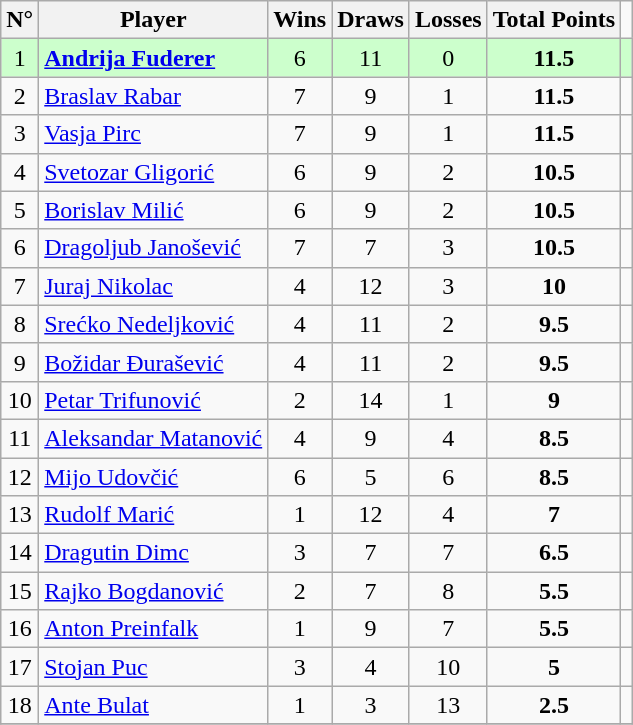<table class="wikitable" border="1">
<tr>
<th>N°</th>
<th>Player</th>
<th>Wins</th>
<th>Draws</th>
<th>Losses</th>
<th>Total Points</th>
</tr>
<tr align=center style="background:#ccffcc;">
<td>1</td>
<td align=left> <strong><a href='#'>Andrija Fuderer</a></strong></td>
<td>6</td>
<td>11</td>
<td>0</td>
<td><strong>11.5</strong></td>
<td align=center></td>
</tr>
<tr align=center>
<td>2</td>
<td align=left> <a href='#'>Braslav Rabar</a></td>
<td>7</td>
<td>9</td>
<td>1</td>
<td><strong>11.5</strong></td>
<td align=center></td>
</tr>
<tr align=center>
<td>3</td>
<td align=left> <a href='#'>Vasja Pirc</a></td>
<td>7</td>
<td>9</td>
<td>1</td>
<td><strong>11.5</strong></td>
<td align=center></td>
</tr>
<tr align=center>
<td>4</td>
<td align=left> <a href='#'>Svetozar Gligorić</a></td>
<td>6</td>
<td>9</td>
<td>2</td>
<td><strong>10.5</strong></td>
<td align=center></td>
</tr>
<tr align=center>
<td>5</td>
<td align=left> <a href='#'>Borislav Milić</a></td>
<td>6</td>
<td>9</td>
<td>2</td>
<td><strong>10.5</strong></td>
<td align=center></td>
</tr>
<tr align=center>
<td>6</td>
<td align=left> <a href='#'>Dragoljub Janošević</a></td>
<td>7</td>
<td>7</td>
<td>3</td>
<td><strong>10.5</strong></td>
<td align=center></td>
</tr>
<tr align=center>
<td>7</td>
<td align=left> <a href='#'>Juraj Nikolac</a></td>
<td>4</td>
<td>12</td>
<td>3</td>
<td><strong>10</strong></td>
<td align=center></td>
</tr>
<tr align=center>
<td>8</td>
<td align=left> <a href='#'>Srećko Nedeljković</a></td>
<td>4</td>
<td>11</td>
<td>2</td>
<td><strong>9.5</strong></td>
<td align=center></td>
</tr>
<tr align=center>
<td>9</td>
<td align=left> <a href='#'>Božidar Đurašević</a></td>
<td>4</td>
<td>11</td>
<td>2</td>
<td><strong>9.5</strong></td>
<td align=center></td>
</tr>
<tr align=center>
<td>10</td>
<td align=left> <a href='#'>Petar Trifunović</a></td>
<td>2</td>
<td>14</td>
<td>1</td>
<td><strong>9</strong></td>
<td align=center></td>
</tr>
<tr align=center>
<td>11</td>
<td align=left> <a href='#'>Aleksandar Matanović</a></td>
<td>4</td>
<td>9</td>
<td>4</td>
<td><strong>8.5</strong></td>
<td align=center></td>
</tr>
<tr align=center>
<td>12</td>
<td align=left> <a href='#'>Mijo Udovčić</a></td>
<td>6</td>
<td>5</td>
<td>6</td>
<td><strong>8.5</strong></td>
<td align=center></td>
</tr>
<tr align=center>
<td>13</td>
<td align=left> <a href='#'>Rudolf Marić</a></td>
<td>1</td>
<td>12</td>
<td>4</td>
<td><strong>7</strong></td>
<td align=center></td>
</tr>
<tr align=center>
<td>14</td>
<td align=left> <a href='#'>Dragutin Dimc</a></td>
<td>3</td>
<td>7</td>
<td>7</td>
<td><strong>6.5</strong></td>
<td align=center></td>
</tr>
<tr align=center>
<td>15</td>
<td align=left> <a href='#'>Rajko Bogdanović</a></td>
<td>2</td>
<td>7</td>
<td>8</td>
<td><strong>5.5</strong></td>
<td align=center></td>
</tr>
<tr align=center>
<td>16</td>
<td align=left> <a href='#'>Anton Preinfalk</a></td>
<td>1</td>
<td>9</td>
<td>7</td>
<td><strong>5.5</strong></td>
<td align=center></td>
</tr>
<tr align=center>
<td>17</td>
<td align=left> <a href='#'>Stojan Puc</a></td>
<td>3</td>
<td>4</td>
<td>10</td>
<td><strong>5</strong></td>
<td align=center></td>
</tr>
<tr align=center>
<td>18</td>
<td align=left> <a href='#'>Ante Bulat</a></td>
<td>1</td>
<td>3</td>
<td>13</td>
<td><strong>2.5</strong></td>
<td align=center></td>
</tr>
<tr align=center>
</tr>
</table>
